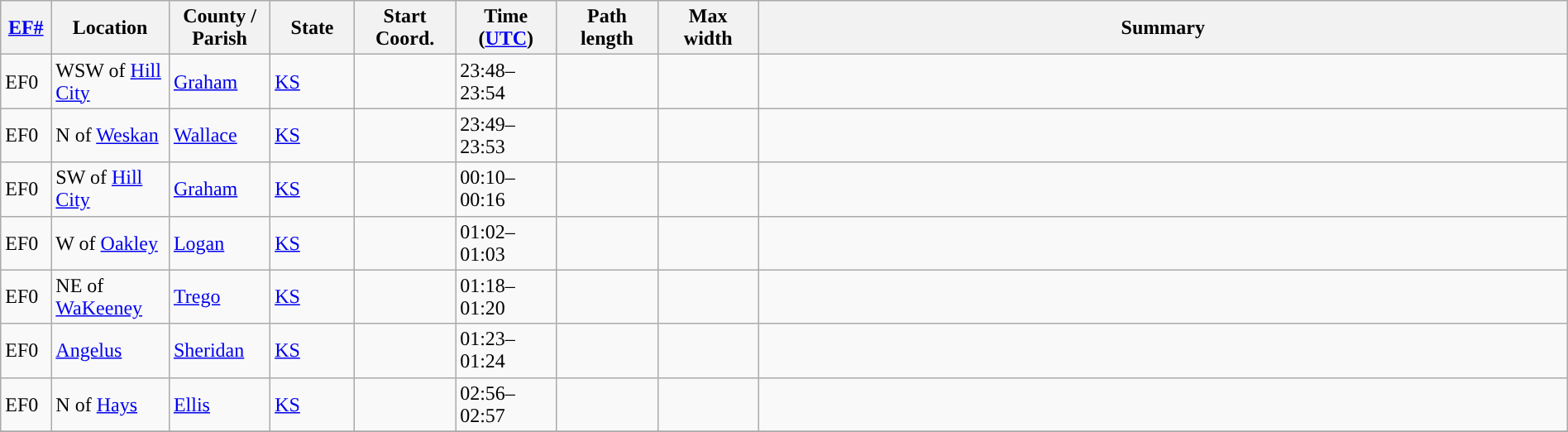<table class="wikitable sortable" style="width:100%;">
<tr>
<th scope="col"  style="width:3%; text-align:center;"><a href='#'>EF#</a></th>
<th scope="col"  style="width:7%; text-align:center;" class="unsortable">Location</th>
<th scope="col"  style="width:6%; text-align:center;" class="unsortable">County / Parish</th>
<th scope="col"  style="width:5%; text-align:center;">State</th>
<th scope="col"  style="width:6%; text-align:center;">Start Coord.</th>
<th scope="col"  style="width:6%; text-align:center;">Time (<a href='#'>UTC</a>)</th>
<th scope="col"  style="width:6%; text-align:center;">Path length</th>
<th scope="col"  style="width:6%; text-align:center;">Max width</th>
<th scope="col" class="unsortable" style="width:48%; text-align:center;">Summary</th>
</tr>
<tr>
<td>EF0</td>
<td>WSW of <a href='#'>Hill City</a></td>
<td><a href='#'>Graham</a></td>
<td><a href='#'>KS</a></td>
<td></td>
<td>23:48–23:54</td>
<td></td>
<td></td>
<td></td>
</tr>
<tr>
<td>EF0</td>
<td>N of <a href='#'>Weskan</a></td>
<td><a href='#'>Wallace</a></td>
<td><a href='#'>KS</a></td>
<td></td>
<td>23:49–23:53</td>
<td></td>
<td></td>
<td></td>
</tr>
<tr>
<td>EF0</td>
<td>SW of <a href='#'>Hill City</a></td>
<td><a href='#'>Graham</a></td>
<td><a href='#'>KS</a></td>
<td></td>
<td>00:10–00:16</td>
<td></td>
<td></td>
<td></td>
</tr>
<tr>
<td>EF0</td>
<td>W of <a href='#'>Oakley</a></td>
<td><a href='#'>Logan</a></td>
<td><a href='#'>KS</a></td>
<td></td>
<td>01:02–01:03</td>
<td></td>
<td></td>
<td></td>
</tr>
<tr>
<td>EF0</td>
<td>NE of <a href='#'>WaKeeney</a></td>
<td><a href='#'>Trego</a></td>
<td><a href='#'>KS</a></td>
<td></td>
<td>01:18–01:20</td>
<td></td>
<td></td>
<td></td>
</tr>
<tr>
<td>EF0</td>
<td><a href='#'>Angelus</a></td>
<td><a href='#'>Sheridan</a></td>
<td><a href='#'>KS</a></td>
<td></td>
<td>01:23–01:24</td>
<td></td>
<td></td>
<td></td>
</tr>
<tr>
<td>EF0</td>
<td>N of <a href='#'>Hays</a></td>
<td><a href='#'>Ellis</a></td>
<td><a href='#'>KS</a></td>
<td></td>
<td>02:56–02:57</td>
<td></td>
<td></td>
<td></td>
</tr>
<tr>
</tr>
</table>
